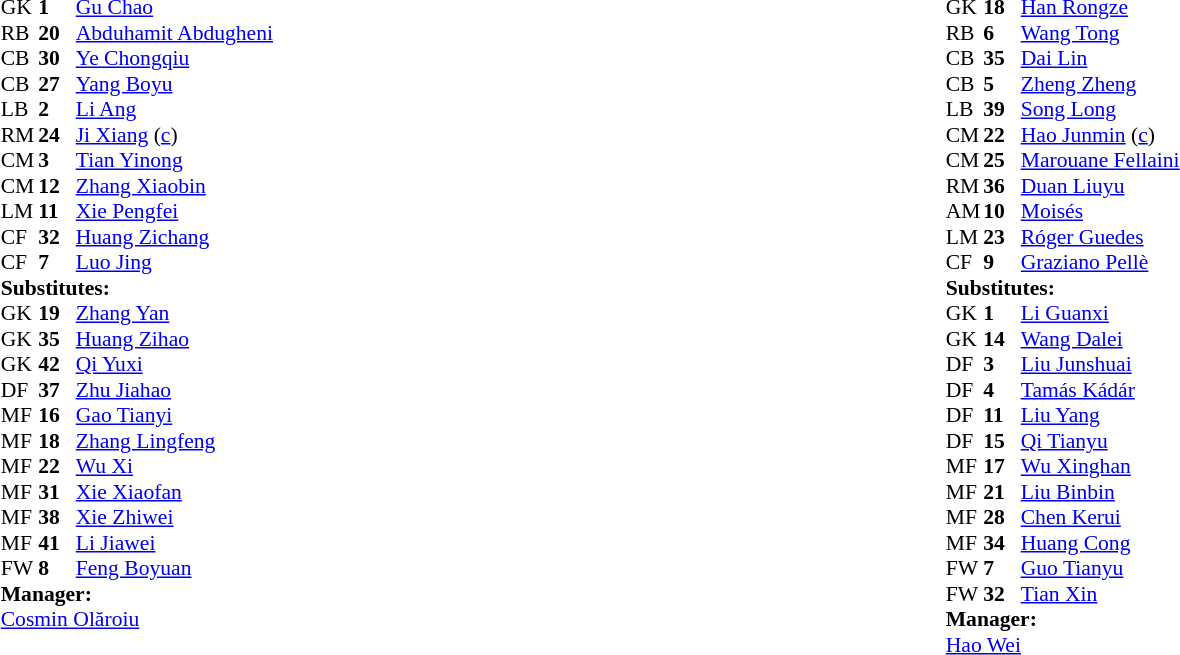<table width="100%">
<tr>
<td valign="top"></td>
<td valign="top" width="50%"><br><table style="font-size: 90%" cellspacing="0" cellpadding="0">
<tr>
<td colspan="4"></td>
</tr>
<tr>
<th width="25"></th>
<th width="25"></th>
</tr>
<tr>
<td>GK</td>
<td><strong>1</strong></td>
<td> <a href='#'>Gu Chao</a></td>
</tr>
<tr>
<td>RB</td>
<td><strong>20</strong></td>
<td> <a href='#'>Abduhamit Abdugheni</a></td>
</tr>
<tr>
<td>CB</td>
<td><strong>30</strong></td>
<td> <a href='#'>Ye Chongqiu</a></td>
<td></td>
<td></td>
</tr>
<tr>
<td>CB</td>
<td><strong>27</strong></td>
<td> <a href='#'>Yang Boyu</a></td>
</tr>
<tr>
<td>LB</td>
<td><strong>2</strong></td>
<td> <a href='#'>Li Ang</a></td>
</tr>
<tr>
<td>RM</td>
<td><strong>24</strong></td>
<td> <a href='#'>Ji Xiang</a> (<a href='#'>c</a>)</td>
</tr>
<tr>
<td>CM</td>
<td><strong>3</strong></td>
<td> <a href='#'>Tian Yinong</a></td>
</tr>
<tr>
<td>CM</td>
<td><strong>12</strong></td>
<td> <a href='#'>Zhang Xiaobin</a></td>
<td></td>
<td></td>
</tr>
<tr>
<td>LM</td>
<td><strong>11</strong></td>
<td> <a href='#'>Xie Pengfei</a></td>
<td></td>
<td></td>
</tr>
<tr>
<td>CF</td>
<td><strong>32</strong></td>
<td> <a href='#'>Huang Zichang</a></td>
</tr>
<tr>
<td>CF</td>
<td><strong>7</strong></td>
<td> <a href='#'>Luo Jing</a></td>
<td></td>
</tr>
<tr>
<td colspan=3><strong>Substitutes:</strong></td>
</tr>
<tr>
<td>GK</td>
<td><strong>19</strong></td>
<td> <a href='#'>Zhang Yan</a></td>
</tr>
<tr>
<td>GK</td>
<td><strong>35</strong></td>
<td> <a href='#'>Huang Zihao</a></td>
</tr>
<tr>
<td>GK</td>
<td><strong>42</strong></td>
<td> <a href='#'>Qi Yuxi</a></td>
</tr>
<tr>
<td>DF</td>
<td><strong>37</strong></td>
<td> <a href='#'>Zhu Jiahao</a></td>
</tr>
<tr>
<td>MF</td>
<td><strong>16</strong></td>
<td> <a href='#'>Gao Tianyi</a></td>
</tr>
<tr>
<td>MF</td>
<td><strong>18</strong></td>
<td> <a href='#'>Zhang Lingfeng</a></td>
<td></td>
<td></td>
</tr>
<tr>
<td>MF</td>
<td><strong>22</strong></td>
<td> <a href='#'>Wu Xi</a></td>
</tr>
<tr>
<td>MF</td>
<td><strong>31</strong></td>
<td> <a href='#'>Xie Xiaofan</a></td>
</tr>
<tr>
<td>MF</td>
<td><strong>38</strong></td>
<td> <a href='#'>Xie Zhiwei</a></td>
<td></td>
<td></td>
</tr>
<tr>
<td>MF</td>
<td><strong>41</strong></td>
<td> <a href='#'>Li Jiawei</a></td>
</tr>
<tr>
<td>FW</td>
<td><strong>8</strong></td>
<td> <a href='#'>Feng Boyuan</a></td>
<td></td>
<td></td>
</tr>
<tr>
<td colspan=3><strong>Manager:</strong></td>
</tr>
<tr>
<td colspan=3> <a href='#'>Cosmin Olăroiu</a></td>
</tr>
</table>
</td>
<td valign="top" width="45%"><br><table style="font-size: 90%" cellspacing="0" cellpadding="0">
<tr>
<td colspan="4"></td>
</tr>
<tr>
<th width="25"></th>
<th width="25"></th>
</tr>
<tr>
<td>GK</td>
<td><strong>18</strong></td>
<td> <a href='#'>Han Rongze</a></td>
</tr>
<tr>
<td>RB</td>
<td><strong>6</strong></td>
<td> <a href='#'>Wang Tong</a></td>
<td></td>
<td></td>
</tr>
<tr>
<td>CB</td>
<td><strong>35</strong></td>
<td> <a href='#'>Dai Lin</a></td>
<td></td>
<td></td>
</tr>
<tr>
<td>CB</td>
<td><strong>5</strong></td>
<td> <a href='#'>Zheng Zheng</a></td>
</tr>
<tr>
<td>LB</td>
<td><strong>39</strong></td>
<td> <a href='#'>Song Long</a></td>
</tr>
<tr>
<td>CM</td>
<td><strong>22</strong></td>
<td> <a href='#'>Hao Junmin</a> (<a href='#'>c</a>)</td>
<td></td>
<td></td>
</tr>
<tr>
<td>CM</td>
<td><strong>25</strong></td>
<td> <a href='#'>Marouane Fellaini</a></td>
</tr>
<tr>
<td>RM</td>
<td><strong>36</strong></td>
<td> <a href='#'>Duan Liuyu</a></td>
</tr>
<tr>
<td>AM</td>
<td><strong>10</strong></td>
<td> <a href='#'>Moisés</a></td>
</tr>
<tr>
<td>LM</td>
<td><strong>23</strong></td>
<td> <a href='#'>Róger Guedes</a></td>
</tr>
<tr>
<td>CF</td>
<td><strong>9</strong></td>
<td> <a href='#'>Graziano Pellè</a></td>
</tr>
<tr>
<td colspan=3><strong>Substitutes:</strong></td>
</tr>
<tr>
<td>GK</td>
<td><strong>1</strong></td>
<td> <a href='#'>Li Guanxi</a></td>
</tr>
<tr>
<td>GK</td>
<td><strong>14</strong></td>
<td> <a href='#'>Wang Dalei</a></td>
</tr>
<tr>
<td>DF</td>
<td><strong>3</strong></td>
<td> <a href='#'>Liu Junshuai</a></td>
</tr>
<tr>
<td>DF</td>
<td><strong>4</strong></td>
<td> <a href='#'>Tamás Kádár</a></td>
</tr>
<tr>
<td>DF</td>
<td><strong>11</strong></td>
<td> <a href='#'>Liu Yang</a></td>
<td></td>
<td></td>
</tr>
<tr>
<td>DF</td>
<td><strong>15</strong></td>
<td> <a href='#'>Qi Tianyu</a></td>
</tr>
<tr>
<td>MF</td>
<td><strong>17</strong></td>
<td> <a href='#'>Wu Xinghan</a></td>
<td></td>
<td></td>
</tr>
<tr>
<td>MF</td>
<td><strong>21</strong></td>
<td> <a href='#'>Liu Binbin</a></td>
</tr>
<tr>
<td>MF</td>
<td><strong>28</strong></td>
<td> <a href='#'>Chen Kerui</a></td>
<td></td>
<td></td>
</tr>
<tr>
<td>MF</td>
<td><strong>34</strong></td>
<td> <a href='#'>Huang Cong</a></td>
</tr>
<tr>
<td>FW</td>
<td><strong>7</strong></td>
<td> <a href='#'>Guo Tianyu</a></td>
</tr>
<tr>
<td>FW</td>
<td><strong>32</strong></td>
<td> <a href='#'>Tian Xin</a></td>
</tr>
<tr>
<td colspan=3><strong>Manager:</strong></td>
</tr>
<tr>
<td colspan=3> <a href='#'>Hao Wei</a></td>
</tr>
</table>
</td>
</tr>
</table>
